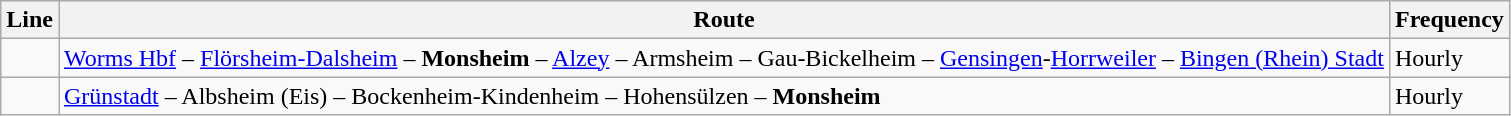<table class="wikitable">
<tr>
<th>Line</th>
<th>Route</th>
<th>Frequency</th>
</tr>
<tr>
<td></td>
<td><a href='#'>Worms Hbf</a> – <a href='#'>Flörsheim-Dalsheim</a> – <strong>Monsheim</strong>  –  <a href='#'>Alzey</a> – Armsheim – Gau-Bickelheim – <a href='#'>Gensingen</a>-<a href='#'>Horrweiler</a> – <a href='#'>Bingen (Rhein) Stadt</a></td>
<td>Hourly</td>
</tr>
<tr>
<td></td>
<td><a href='#'>Grünstadt</a> – Albsheim (Eis) – Bockenheim-Kindenheim –  Hohensülzen – <strong>Monsheim</strong></td>
<td>Hourly</td>
</tr>
</table>
